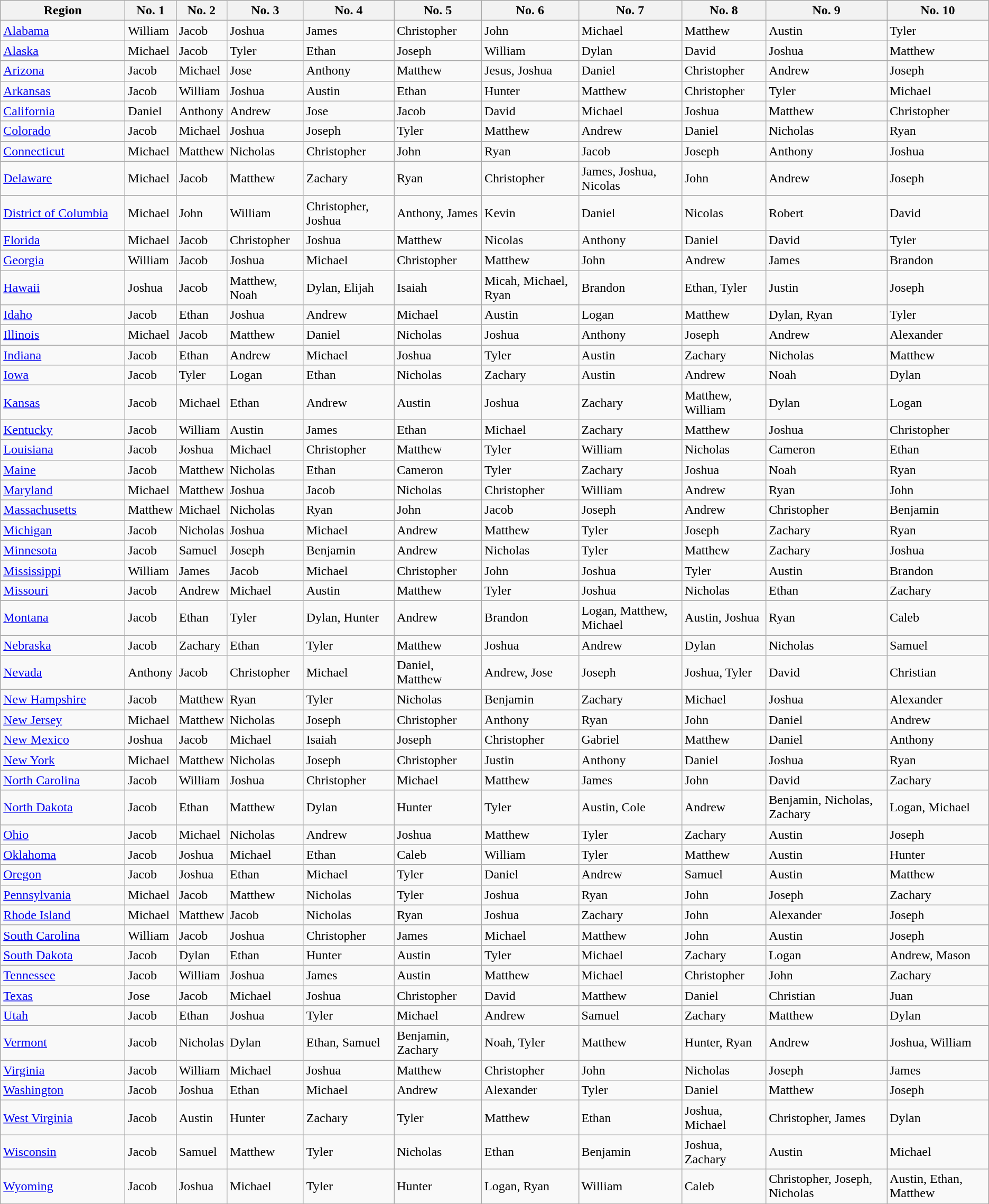<table class="wikitable sortable mw-collapsible" style="min-width:22em">
<tr>
<th width=150>Region</th>
<th>No. 1</th>
<th>No. 2</th>
<th>No. 3</th>
<th>No. 4</th>
<th>No. 5</th>
<th>No. 6</th>
<th>No. 7</th>
<th>No. 8</th>
<th>No. 9</th>
<th>No. 10</th>
</tr>
<tr>
<td><a href='#'>Alabama</a></td>
<td>William</td>
<td>Jacob</td>
<td>Joshua</td>
<td>James</td>
<td>Christopher</td>
<td>John</td>
<td>Michael</td>
<td>Matthew</td>
<td>Austin</td>
<td>Tyler</td>
</tr>
<tr>
<td><a href='#'>Alaska</a></td>
<td>Michael</td>
<td>Jacob</td>
<td>Tyler</td>
<td>Ethan</td>
<td>Joseph</td>
<td>William</td>
<td>Dylan</td>
<td>David</td>
<td>Joshua</td>
<td>Matthew</td>
</tr>
<tr>
<td><a href='#'>Arizona</a></td>
<td>Jacob</td>
<td>Michael</td>
<td>Jose</td>
<td>Anthony</td>
<td>Matthew</td>
<td>Jesus, Joshua</td>
<td>Daniel</td>
<td>Christopher</td>
<td>Andrew</td>
<td>Joseph</td>
</tr>
<tr>
<td><a href='#'>Arkansas</a></td>
<td>Jacob</td>
<td>William</td>
<td>Joshua</td>
<td>Austin</td>
<td>Ethan</td>
<td>Hunter</td>
<td>Matthew</td>
<td>Christopher</td>
<td>Tyler</td>
<td>Michael</td>
</tr>
<tr>
<td><a href='#'>California</a></td>
<td>Daniel</td>
<td>Anthony</td>
<td>Andrew</td>
<td>Jose</td>
<td>Jacob</td>
<td>David</td>
<td>Michael</td>
<td>Joshua</td>
<td>Matthew</td>
<td>Christopher</td>
</tr>
<tr>
<td><a href='#'>Colorado</a></td>
<td>Jacob</td>
<td>Michael</td>
<td>Joshua</td>
<td>Joseph</td>
<td>Tyler</td>
<td>Matthew</td>
<td>Andrew</td>
<td>Daniel</td>
<td>Nicholas</td>
<td>Ryan</td>
</tr>
<tr>
<td><a href='#'>Connecticut</a></td>
<td>Michael</td>
<td>Matthew</td>
<td>Nicholas</td>
<td>Christopher</td>
<td>John</td>
<td>Ryan</td>
<td>Jacob</td>
<td>Joseph</td>
<td>Anthony</td>
<td>Joshua</td>
</tr>
<tr>
<td><a href='#'>Delaware</a></td>
<td>Michael</td>
<td>Jacob</td>
<td>Matthew</td>
<td>Zachary</td>
<td>Ryan</td>
<td>Christopher</td>
<td>James, Joshua, Nicolas</td>
<td>John</td>
<td>Andrew</td>
<td>Joseph</td>
</tr>
<tr>
<td><a href='#'>District of Columbia</a></td>
<td>Michael</td>
<td>John</td>
<td>William</td>
<td>Christopher, Joshua</td>
<td>Anthony, James</td>
<td>Kevin</td>
<td>Daniel</td>
<td>Nicolas</td>
<td>Robert</td>
<td>David</td>
</tr>
<tr>
<td><a href='#'>Florida</a></td>
<td>Michael</td>
<td>Jacob</td>
<td>Christopher</td>
<td>Joshua</td>
<td>Matthew</td>
<td>Nicolas</td>
<td>Anthony</td>
<td>Daniel</td>
<td>David</td>
<td>Tyler</td>
</tr>
<tr>
<td><a href='#'>Georgia</a></td>
<td>William</td>
<td>Jacob</td>
<td>Joshua</td>
<td>Michael</td>
<td>Christopher</td>
<td>Matthew</td>
<td>John</td>
<td>Andrew</td>
<td>James</td>
<td>Brandon</td>
</tr>
<tr>
<td><a href='#'>Hawaii</a></td>
<td>Joshua</td>
<td>Jacob</td>
<td>Matthew, Noah</td>
<td>Dylan, Elijah</td>
<td>Isaiah</td>
<td>Micah, Michael, Ryan</td>
<td>Brandon</td>
<td>Ethan, Tyler</td>
<td>Justin</td>
<td>Joseph</td>
</tr>
<tr>
<td><a href='#'>Idaho</a></td>
<td>Jacob</td>
<td>Ethan</td>
<td>Joshua</td>
<td>Andrew</td>
<td>Michael</td>
<td>Austin</td>
<td>Logan</td>
<td>Matthew</td>
<td>Dylan, Ryan</td>
<td>Tyler</td>
</tr>
<tr>
<td><a href='#'>Illinois</a></td>
<td>Michael</td>
<td>Jacob</td>
<td>Matthew</td>
<td>Daniel</td>
<td>Nicholas</td>
<td>Joshua</td>
<td>Anthony</td>
<td>Joseph</td>
<td>Andrew</td>
<td>Alexander</td>
</tr>
<tr>
<td><a href='#'>Indiana</a></td>
<td>Jacob</td>
<td>Ethan</td>
<td>Andrew</td>
<td>Michael</td>
<td>Joshua</td>
<td>Tyler</td>
<td>Austin</td>
<td>Zachary</td>
<td>Nicholas</td>
<td>Matthew</td>
</tr>
<tr>
<td><a href='#'>Iowa</a></td>
<td>Jacob</td>
<td>Tyler</td>
<td>Logan</td>
<td>Ethan</td>
<td>Nicholas</td>
<td>Zachary</td>
<td>Austin</td>
<td>Andrew</td>
<td>Noah</td>
<td>Dylan</td>
</tr>
<tr>
<td><a href='#'>Kansas</a></td>
<td>Jacob</td>
<td>Michael</td>
<td>Ethan</td>
<td>Andrew</td>
<td>Austin</td>
<td>Joshua</td>
<td>Zachary</td>
<td>Matthew, William</td>
<td>Dylan</td>
<td>Logan</td>
</tr>
<tr>
<td><a href='#'>Kentucky</a></td>
<td>Jacob</td>
<td>William</td>
<td>Austin</td>
<td>James</td>
<td>Ethan</td>
<td>Michael</td>
<td>Zachary</td>
<td>Matthew</td>
<td>Joshua</td>
<td>Christopher</td>
</tr>
<tr>
<td><a href='#'>Louisiana</a></td>
<td>Jacob</td>
<td>Joshua</td>
<td>Michael</td>
<td>Christopher</td>
<td>Matthew</td>
<td>Tyler</td>
<td>William</td>
<td>Nicholas</td>
<td>Cameron</td>
<td>Ethan</td>
</tr>
<tr>
<td><a href='#'>Maine</a></td>
<td>Jacob</td>
<td>Matthew</td>
<td>Nicholas</td>
<td>Ethan</td>
<td>Cameron</td>
<td>Tyler</td>
<td>Zachary</td>
<td>Joshua</td>
<td>Noah</td>
<td>Ryan</td>
</tr>
<tr>
<td><a href='#'>Maryland</a></td>
<td>Michael</td>
<td>Matthew</td>
<td>Joshua</td>
<td>Jacob</td>
<td>Nicholas</td>
<td>Christopher</td>
<td>William</td>
<td>Andrew</td>
<td>Ryan</td>
<td>John</td>
</tr>
<tr>
<td><a href='#'>Massachusetts</a></td>
<td>Matthew</td>
<td>Michael</td>
<td>Nicholas</td>
<td>Ryan</td>
<td>John</td>
<td>Jacob</td>
<td>Joseph</td>
<td>Andrew</td>
<td>Christopher</td>
<td>Benjamin</td>
</tr>
<tr>
<td><a href='#'>Michigan</a></td>
<td>Jacob</td>
<td>Nicholas</td>
<td>Joshua</td>
<td>Michael</td>
<td>Andrew</td>
<td>Matthew</td>
<td>Tyler</td>
<td>Joseph</td>
<td>Zachary</td>
<td>Ryan</td>
</tr>
<tr>
<td><a href='#'>Minnesota</a></td>
<td>Jacob</td>
<td>Samuel</td>
<td>Joseph</td>
<td>Benjamin</td>
<td>Andrew</td>
<td>Nicholas</td>
<td>Tyler</td>
<td>Matthew</td>
<td>Zachary</td>
<td>Joshua</td>
</tr>
<tr>
<td><a href='#'>Mississippi</a></td>
<td>William</td>
<td>James</td>
<td>Jacob</td>
<td>Michael</td>
<td>Christopher</td>
<td>John</td>
<td>Joshua</td>
<td>Tyler</td>
<td>Austin</td>
<td>Brandon</td>
</tr>
<tr>
<td><a href='#'>Missouri</a></td>
<td>Jacob</td>
<td>Andrew</td>
<td>Michael</td>
<td>Austin</td>
<td>Matthew</td>
<td>Tyler</td>
<td>Joshua</td>
<td>Nicholas</td>
<td>Ethan</td>
<td>Zachary</td>
</tr>
<tr>
<td><a href='#'>Montana</a></td>
<td>Jacob</td>
<td>Ethan</td>
<td>Tyler</td>
<td>Dylan, Hunter</td>
<td>Andrew</td>
<td>Brandon</td>
<td>Logan, Matthew, Michael</td>
<td>Austin, Joshua</td>
<td>Ryan</td>
<td>Caleb</td>
</tr>
<tr>
<td><a href='#'>Nebraska</a></td>
<td>Jacob</td>
<td>Zachary</td>
<td>Ethan</td>
<td>Tyler</td>
<td>Matthew</td>
<td>Joshua</td>
<td>Andrew</td>
<td>Dylan</td>
<td>Nicholas</td>
<td>Samuel</td>
</tr>
<tr>
<td><a href='#'>Nevada</a></td>
<td>Anthony</td>
<td>Jacob</td>
<td>Christopher</td>
<td>Michael</td>
<td>Daniel, Matthew</td>
<td>Andrew, Jose</td>
<td>Joseph</td>
<td>Joshua, Tyler</td>
<td>David</td>
<td>Christian</td>
</tr>
<tr>
<td><a href='#'>New Hampshire</a></td>
<td>Jacob</td>
<td>Matthew</td>
<td>Ryan</td>
<td>Tyler</td>
<td>Nicholas</td>
<td>Benjamin</td>
<td>Zachary</td>
<td>Michael</td>
<td>Joshua</td>
<td>Alexander</td>
</tr>
<tr>
<td><a href='#'>New Jersey</a></td>
<td>Michael</td>
<td>Matthew</td>
<td>Nicholas</td>
<td>Joseph</td>
<td>Christopher</td>
<td>Anthony</td>
<td>Ryan</td>
<td>John</td>
<td>Daniel</td>
<td>Andrew</td>
</tr>
<tr>
<td><a href='#'>New Mexico</a></td>
<td>Joshua</td>
<td>Jacob</td>
<td>Michael</td>
<td>Isaiah</td>
<td>Joseph</td>
<td>Christopher</td>
<td>Gabriel</td>
<td>Matthew</td>
<td>Daniel</td>
<td>Anthony</td>
</tr>
<tr>
<td><a href='#'>New York</a></td>
<td>Michael</td>
<td>Matthew</td>
<td>Nicholas</td>
<td>Joseph</td>
<td>Christopher</td>
<td>Justin</td>
<td>Anthony</td>
<td>Daniel</td>
<td>Joshua</td>
<td>Ryan</td>
</tr>
<tr>
<td><a href='#'>North Carolina</a></td>
<td>Jacob</td>
<td>William</td>
<td>Joshua</td>
<td>Christopher</td>
<td>Michael</td>
<td>Matthew</td>
<td>James</td>
<td>John</td>
<td>David</td>
<td>Zachary</td>
</tr>
<tr>
<td><a href='#'>North Dakota</a></td>
<td>Jacob</td>
<td>Ethan</td>
<td>Matthew</td>
<td>Dylan</td>
<td>Hunter</td>
<td>Tyler</td>
<td>Austin, Cole</td>
<td>Andrew</td>
<td>Benjamin, Nicholas, Zachary</td>
<td>Logan, Michael</td>
</tr>
<tr>
<td><a href='#'>Ohio</a></td>
<td>Jacob</td>
<td>Michael</td>
<td>Nicholas</td>
<td>Andrew</td>
<td>Joshua</td>
<td>Matthew</td>
<td>Tyler</td>
<td>Zachary</td>
<td>Austin</td>
<td>Joseph</td>
</tr>
<tr>
<td><a href='#'>Oklahoma</a></td>
<td>Jacob</td>
<td>Joshua</td>
<td>Michael</td>
<td>Ethan</td>
<td>Caleb</td>
<td>William</td>
<td>Tyler</td>
<td>Matthew</td>
<td>Austin</td>
<td>Hunter</td>
</tr>
<tr>
<td><a href='#'>Oregon</a></td>
<td>Jacob</td>
<td>Joshua</td>
<td>Ethan</td>
<td>Michael</td>
<td>Tyler</td>
<td>Daniel</td>
<td>Andrew</td>
<td>Samuel</td>
<td>Austin</td>
<td>Matthew</td>
</tr>
<tr>
<td><a href='#'>Pennsylvania</a></td>
<td>Michael</td>
<td>Jacob</td>
<td>Matthew</td>
<td>Nicholas</td>
<td>Tyler</td>
<td>Joshua</td>
<td>Ryan</td>
<td>John</td>
<td>Joseph</td>
<td>Zachary</td>
</tr>
<tr>
<td><a href='#'>Rhode Island</a></td>
<td>Michael</td>
<td>Matthew</td>
<td>Jacob</td>
<td>Nicholas</td>
<td>Ryan</td>
<td>Joshua</td>
<td>Zachary</td>
<td>John</td>
<td>Alexander</td>
<td>Joseph</td>
</tr>
<tr>
<td><a href='#'>South Carolina</a></td>
<td>William</td>
<td>Jacob</td>
<td>Joshua</td>
<td>Christopher</td>
<td>James</td>
<td>Michael</td>
<td>Matthew</td>
<td>John</td>
<td>Austin</td>
<td>Joseph</td>
</tr>
<tr>
<td><a href='#'>South Dakota</a></td>
<td>Jacob</td>
<td>Dylan</td>
<td>Ethan</td>
<td>Hunter</td>
<td>Austin</td>
<td>Tyler</td>
<td>Michael</td>
<td>Zachary</td>
<td>Logan</td>
<td>Andrew, Mason</td>
</tr>
<tr>
<td><a href='#'>Tennessee</a></td>
<td>Jacob</td>
<td>William</td>
<td>Joshua</td>
<td>James</td>
<td>Austin</td>
<td>Matthew</td>
<td>Michael</td>
<td>Christopher</td>
<td>John</td>
<td>Zachary</td>
</tr>
<tr>
<td><a href='#'>Texas</a></td>
<td>Jose</td>
<td>Jacob</td>
<td>Michael</td>
<td>Joshua</td>
<td>Christopher</td>
<td>David</td>
<td>Matthew</td>
<td>Daniel</td>
<td>Christian</td>
<td>Juan</td>
</tr>
<tr>
<td><a href='#'>Utah</a></td>
<td>Jacob</td>
<td>Ethan</td>
<td>Joshua</td>
<td>Tyler</td>
<td>Michael</td>
<td>Andrew</td>
<td>Samuel</td>
<td>Zachary</td>
<td>Matthew</td>
<td>Dylan</td>
</tr>
<tr>
<td><a href='#'>Vermont</a></td>
<td>Jacob</td>
<td>Nicholas</td>
<td>Dylan</td>
<td>Ethan, Samuel</td>
<td>Benjamin, Zachary</td>
<td>Noah, Tyler</td>
<td>Matthew</td>
<td>Hunter, Ryan</td>
<td>Andrew</td>
<td>Joshua, William</td>
</tr>
<tr>
<td><a href='#'>Virginia</a></td>
<td>Jacob</td>
<td>William</td>
<td>Michael</td>
<td>Joshua</td>
<td>Matthew</td>
<td>Christopher</td>
<td>John</td>
<td>Nicholas</td>
<td>Joseph</td>
<td>James</td>
</tr>
<tr>
<td><a href='#'>Washington</a></td>
<td>Jacob</td>
<td>Joshua</td>
<td>Ethan</td>
<td>Michael</td>
<td>Andrew</td>
<td>Alexander</td>
<td>Tyler</td>
<td>Daniel</td>
<td>Matthew</td>
<td>Joseph</td>
</tr>
<tr>
<td><a href='#'>West Virginia</a></td>
<td>Jacob</td>
<td>Austin</td>
<td>Hunter</td>
<td>Zachary</td>
<td>Tyler</td>
<td>Matthew</td>
<td>Ethan</td>
<td>Joshua, Michael</td>
<td>Christopher, James</td>
<td>Dylan</td>
</tr>
<tr>
<td><a href='#'>Wisconsin</a></td>
<td>Jacob</td>
<td>Samuel</td>
<td>Matthew</td>
<td>Tyler</td>
<td>Nicholas</td>
<td>Ethan</td>
<td>Benjamin</td>
<td>Joshua, Zachary</td>
<td>Austin</td>
<td>Michael</td>
</tr>
<tr>
<td><a href='#'>Wyoming</a></td>
<td>Jacob</td>
<td>Joshua</td>
<td>Michael</td>
<td>Tyler</td>
<td>Hunter</td>
<td>Logan, Ryan</td>
<td>William</td>
<td>Caleb</td>
<td>Christopher, Joseph, Nicholas</td>
<td>Austin, Ethan, Matthew</td>
</tr>
<tr>
</tr>
</table>
